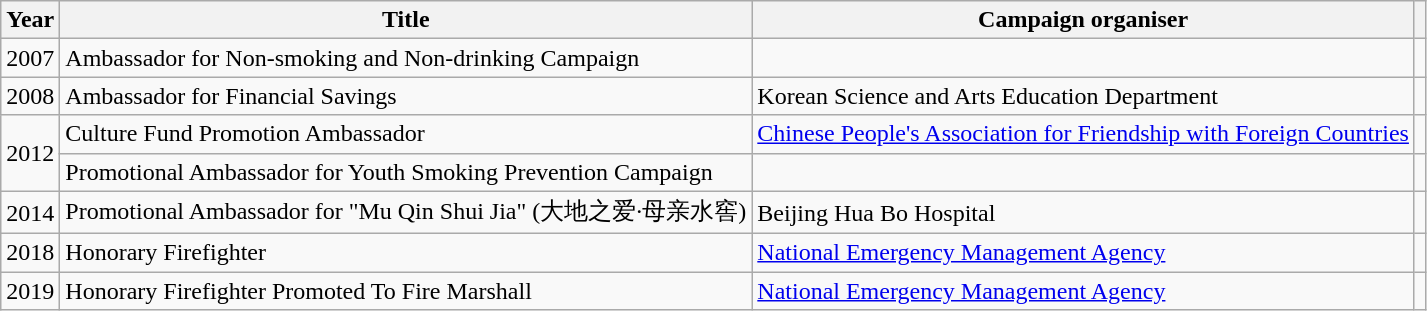<table class="wikitable">
<tr>
<th scope="col">Year</th>
<th scope="col">Title</th>
<th>Campaign organiser</th>
<th scope="col" class="unsortable"></th>
</tr>
<tr>
<td>2007</td>
<td>Ambassador for Non-smoking and Non-drinking Campaign</td>
<td></td>
<td></td>
</tr>
<tr>
<td>2008</td>
<td>Ambassador for Financial Savings</td>
<td>Korean Science and Arts Education Department</td>
<td></td>
</tr>
<tr>
<td rowspan="2">2012</td>
<td>Culture Fund Promotion Ambassador</td>
<td><a href='#'>Chinese People's Association for Friendship with Foreign Countries</a></td>
<td></td>
</tr>
<tr>
<td>Promotional Ambassador for Youth Smoking Prevention Campaign</td>
<td></td>
<td></td>
</tr>
<tr>
<td>2014</td>
<td>Promotional Ambassador for "Mu Qin Shui Jia" (大地之爱·母亲水窖)</td>
<td>Beijing Hua Bo Hospital</td>
<td></td>
</tr>
<tr>
<td>2018</td>
<td>Honorary Firefighter</td>
<td><a href='#'>National Emergency Management Agency</a></td>
<td></td>
</tr>
<tr>
<td>2019</td>
<td>Honorary Firefighter Promoted To Fire Marshall</td>
<td><a href='#'>National Emergency Management Agency</a></td>
<td></td>
</tr>
</table>
